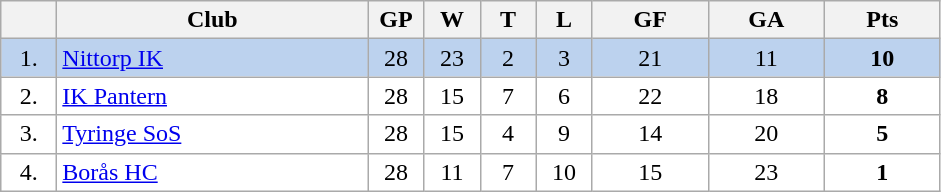<table class="wikitable">
<tr>
<th width="30"></th>
<th width="200">Club</th>
<th width="30">GP</th>
<th width="30">W</th>
<th width="30">T</th>
<th width="30">L</th>
<th width="70">GF</th>
<th width="70">GA</th>
<th width="70">Pts</th>
</tr>
<tr bgcolor="#BCD2EE" align="center">
<td>1.</td>
<td align="left"><a href='#'>Nittorp IK</a></td>
<td>28</td>
<td>23</td>
<td>2</td>
<td>3</td>
<td>21</td>
<td>11</td>
<td><strong>10</strong></td>
</tr>
<tr bgcolor="#FFFFFF" align="center">
<td>2.</td>
<td align="left"><a href='#'>IK Pantern</a></td>
<td>28</td>
<td>15</td>
<td>7</td>
<td>6</td>
<td>22</td>
<td>18</td>
<td><strong>8</strong></td>
</tr>
<tr bgcolor="#FFFFFF" align="center">
<td>3.</td>
<td align="left"><a href='#'>Tyringe SoS</a></td>
<td>28</td>
<td>15</td>
<td>4</td>
<td>9</td>
<td>14</td>
<td>20</td>
<td><strong>5</strong></td>
</tr>
<tr bgcolor="#FFFFFF" align="center">
<td>4.</td>
<td align="left"><a href='#'>Borås HC</a></td>
<td>28</td>
<td>11</td>
<td>7</td>
<td>10</td>
<td>15</td>
<td>23</td>
<td><strong>1</strong></td>
</tr>
</table>
